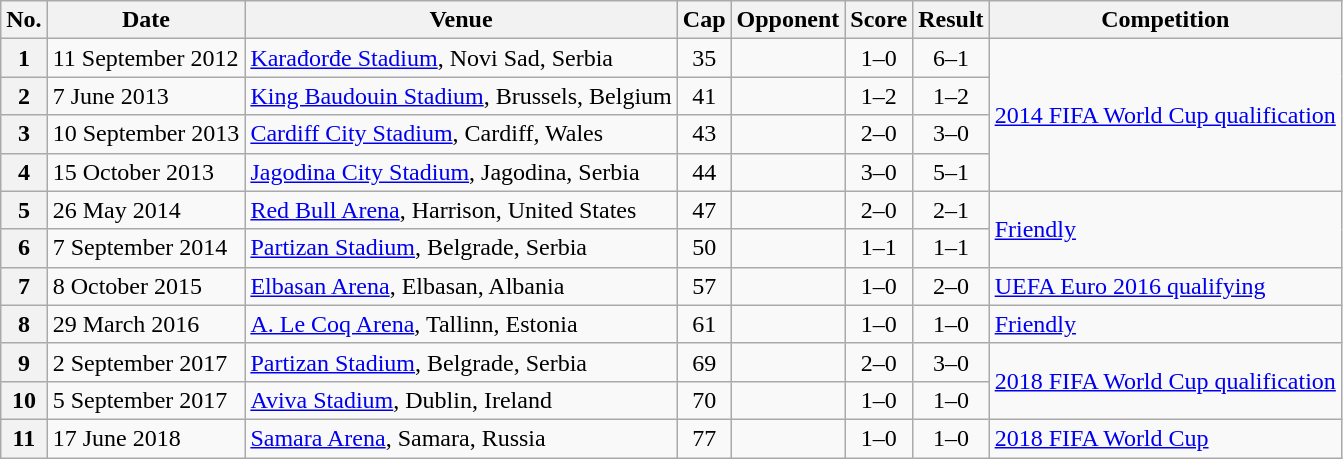<table class="wikitable sortable">
<tr>
<th>No.</th>
<th>Date</th>
<th>Venue</th>
<th>Cap</th>
<th>Opponent</th>
<th>Score</th>
<th>Result</th>
<th>Competition</th>
</tr>
<tr>
<th>1</th>
<td>11 September 2012</td>
<td><a href='#'>Karađorđe Stadium</a>, Novi Sad, Serbia</td>
<td align=center>35</td>
<td></td>
<td align=center>1–0</td>
<td align=center>6–1</td>
<td rowspan=4><a href='#'>2014 FIFA World Cup qualification</a></td>
</tr>
<tr>
<th>2</th>
<td>7 June 2013</td>
<td><a href='#'>King Baudouin Stadium</a>, Brussels, Belgium</td>
<td align=center>41</td>
<td></td>
<td align=center>1–2</td>
<td align=center>1–2</td>
</tr>
<tr>
<th>3</th>
<td>10 September 2013</td>
<td><a href='#'>Cardiff City Stadium</a>, Cardiff, Wales</td>
<td align=center>43</td>
<td></td>
<td align=center>2–0</td>
<td align=center>3–0</td>
</tr>
<tr>
<th>4</th>
<td>15 October 2013</td>
<td><a href='#'>Jagodina City Stadium</a>, Jagodina, Serbia</td>
<td align=center>44</td>
<td></td>
<td align=center>3–0</td>
<td align=center>5–1</td>
</tr>
<tr>
<th>5</th>
<td>26 May 2014</td>
<td><a href='#'>Red Bull Arena</a>, Harrison, United States</td>
<td align=center>47</td>
<td></td>
<td align=center>2–0</td>
<td align=center>2–1</td>
<td rowspan=2><a href='#'>Friendly</a></td>
</tr>
<tr>
<th>6</th>
<td>7 September 2014</td>
<td><a href='#'>Partizan Stadium</a>, Belgrade, Serbia</td>
<td align=center>50</td>
<td></td>
<td align=center>1–1</td>
<td align=center>1–1</td>
</tr>
<tr>
<th>7</th>
<td>8 October 2015</td>
<td><a href='#'>Elbasan Arena</a>, Elbasan, Albania</td>
<td align=center>57</td>
<td></td>
<td align=center>1–0</td>
<td align=center>2–0</td>
<td><a href='#'>UEFA Euro 2016 qualifying</a></td>
</tr>
<tr>
<th>8</th>
<td>29 March 2016</td>
<td><a href='#'>A. Le Coq Arena</a>, Tallinn, Estonia</td>
<td align=center>61</td>
<td></td>
<td align=center>1–0</td>
<td align=center>1–0</td>
<td><a href='#'>Friendly</a></td>
</tr>
<tr>
<th>9</th>
<td>2 September 2017</td>
<td><a href='#'>Partizan Stadium</a>, Belgrade, Serbia</td>
<td align=center>69</td>
<td></td>
<td align=center>2–0</td>
<td align=center>3–0</td>
<td rowspan=2><a href='#'>2018 FIFA World Cup qualification</a></td>
</tr>
<tr>
<th>10</th>
<td>5 September 2017</td>
<td><a href='#'>Aviva Stadium</a>, Dublin, Ireland</td>
<td align=center>70</td>
<td></td>
<td align=center>1–0</td>
<td align=center>1–0</td>
</tr>
<tr>
<th>11</th>
<td>17 June 2018</td>
<td><a href='#'>Samara Arena</a>, Samara, Russia</td>
<td align=center>77</td>
<td></td>
<td align=center>1–0</td>
<td align=center>1–0</td>
<td><a href='#'>2018 FIFA World Cup</a></td>
</tr>
</table>
